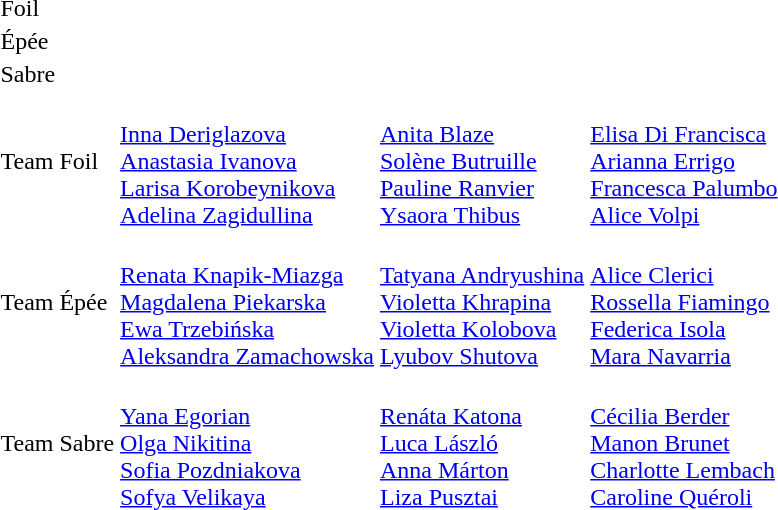<table>
<tr>
<td rowspan=2>Foil</td>
<td rowspan=2></td>
<td rowspan=2></td>
<td></td>
</tr>
<tr>
<td></td>
</tr>
<tr>
<td rowspan=2>Épée</td>
<td rowspan=2></td>
<td rowspan=2></td>
<td></td>
</tr>
<tr>
<td></td>
</tr>
<tr>
<td rowspan=2>Sabre</td>
<td rowspan=2></td>
<td rowspan=2></td>
<td></td>
</tr>
<tr>
<td></td>
</tr>
<tr>
<td>Team Foil</td>
<td><br><a href='#'>Inna Deriglazova</a><br><a href='#'>Anastasia Ivanova</a><br><a href='#'>Larisa Korobeynikova</a><br><a href='#'>Adelina Zagidullina</a></td>
<td><br><a href='#'>Anita Blaze</a><br><a href='#'>Solène Butruille</a><br><a href='#'>Pauline Ranvier</a><br><a href='#'>Ysaora Thibus</a></td>
<td><br><a href='#'>Elisa Di Francisca</a><br><a href='#'>Arianna Errigo</a><br><a href='#'>Francesca Palumbo</a><br><a href='#'>Alice Volpi</a></td>
</tr>
<tr>
<td>Team Épée</td>
<td><br><a href='#'>Renata Knapik-Miazga</a><br><a href='#'>Magdalena Piekarska</a><br><a href='#'>Ewa Trzebińska</a><br><a href='#'>Aleksandra Zamachowska</a></td>
<td><br><a href='#'>Tatyana Andryushina</a><br><a href='#'>Violetta Khrapina</a><br><a href='#'>Violetta Kolobova</a><br><a href='#'>Lyubov Shutova</a></td>
<td><br><a href='#'>Alice Clerici</a><br><a href='#'>Rossella Fiamingo</a><br><a href='#'>Federica Isola</a><br><a href='#'>Mara Navarria</a></td>
</tr>
<tr>
<td>Team Sabre</td>
<td><br><a href='#'>Yana Egorian</a><br><a href='#'>Olga Nikitina</a><br><a href='#'>Sofia Pozdniakova</a><br><a href='#'>Sofya Velikaya</a></td>
<td><br><a href='#'>Renáta Katona</a><br><a href='#'>Luca László</a><br><a href='#'>Anna Márton</a><br><a href='#'>Liza Pusztai</a></td>
<td><br><a href='#'>Cécilia Berder</a><br><a href='#'>Manon Brunet</a><br><a href='#'>Charlotte Lembach</a><br><a href='#'>Caroline Quéroli</a></td>
</tr>
</table>
